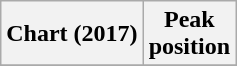<table class="wikitable plainrowheaders" style="text-align:center">
<tr>
<th scope="col">Chart (2017)</th>
<th scope="col">Peak<br>position</th>
</tr>
<tr>
</tr>
</table>
